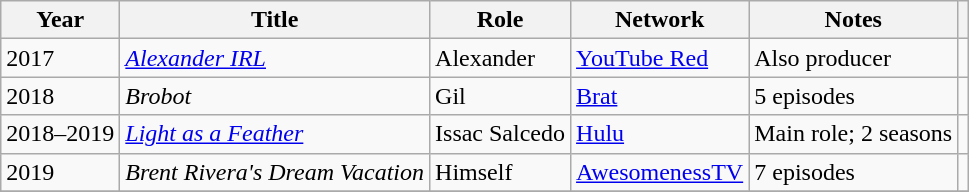<table class="wikitable sortable plainrowheaders">
<tr>
<th scope="col">Year</th>
<th scope="col">Title</th>
<th scope="col">Role</th>
<th scope="col">Network</th>
<th scope="col" class="unsortable">Notes</th>
<th scope="col" class="unsortable"></th>
</tr>
<tr>
<td>2017</td>
<td><em><a href='#'>Alexander IRL</a></em></td>
<td>Alexander</td>
<td><a href='#'>YouTube Red</a></td>
<td>Also producer</td>
<td style="text-align:center;"></td>
</tr>
<tr>
<td>2018</td>
<td><em>Brobot</em></td>
<td>Gil</td>
<td><a href='#'>Brat</a></td>
<td>5 episodes</td>
<td style="text-align:center;"></td>
</tr>
<tr>
<td>2018–2019</td>
<td><em><a href='#'>Light as a Feather</a></em></td>
<td>Issac Salcedo</td>
<td><a href='#'>Hulu</a></td>
<td>Main role; 2 seasons</td>
<td style="text-align:center;"></td>
</tr>
<tr>
<td>2019</td>
<td><em>Brent Rivera's Dream Vacation</em></td>
<td>Himself</td>
<td><a href='#'>AwesomenessTV</a></td>
<td>7 episodes</td>
<td style="text-align:center;"></td>
</tr>
<tr>
</tr>
</table>
